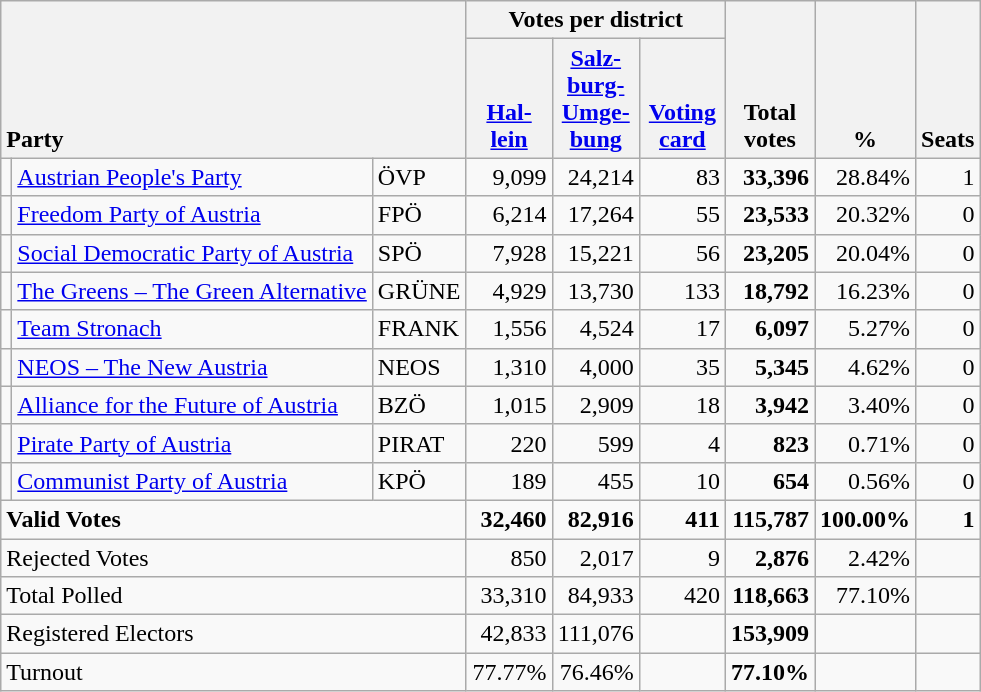<table class="wikitable" border="1" style="text-align:right;">
<tr>
<th style="text-align:left;" valign=bottom rowspan=2 colspan=3>Party</th>
<th colspan=3>Votes per district</th>
<th align=center valign=bottom rowspan=2 width="50">Total<br>votes</th>
<th align=center valign=bottom rowspan=2 width="50">%</th>
<th align=center valign=bottom rowspan=2>Seats</th>
</tr>
<tr>
<th align=center valign=bottom width="50"><a href='#'>Hal-<br>lein</a></th>
<th align=center valign=bottom width="50"><a href='#'>Salz-<br>burg-<br>Umge-<br>bung</a></th>
<th align=center valign=bottom width="50"><a href='#'>Voting<br>card</a></th>
</tr>
<tr>
<td></td>
<td align=left><a href='#'>Austrian People's Party</a></td>
<td align=left>ÖVP</td>
<td>9,099</td>
<td>24,214</td>
<td>83</td>
<td><strong>33,396</strong></td>
<td>28.84%</td>
<td>1</td>
</tr>
<tr>
<td></td>
<td align=left><a href='#'>Freedom Party of Austria</a></td>
<td align=left>FPÖ</td>
<td>6,214</td>
<td>17,264</td>
<td>55</td>
<td><strong>23,533</strong></td>
<td>20.32%</td>
<td>0</td>
</tr>
<tr>
<td></td>
<td align=left><a href='#'>Social Democratic Party of Austria</a></td>
<td align=left>SPÖ</td>
<td>7,928</td>
<td>15,221</td>
<td>56</td>
<td><strong>23,205</strong></td>
<td>20.04%</td>
<td>0</td>
</tr>
<tr>
<td></td>
<td align=left style="white-space: nowrap;"><a href='#'>The Greens – The Green Alternative</a></td>
<td align=left>GRÜNE</td>
<td>4,929</td>
<td>13,730</td>
<td>133</td>
<td><strong>18,792</strong></td>
<td>16.23%</td>
<td>0</td>
</tr>
<tr>
<td></td>
<td align=left><a href='#'>Team Stronach</a></td>
<td align=left>FRANK</td>
<td>1,556</td>
<td>4,524</td>
<td>17</td>
<td><strong>6,097</strong></td>
<td>5.27%</td>
<td>0</td>
</tr>
<tr>
<td></td>
<td align=left><a href='#'>NEOS – The New Austria</a></td>
<td align=left>NEOS</td>
<td>1,310</td>
<td>4,000</td>
<td>35</td>
<td><strong>5,345</strong></td>
<td>4.62%</td>
<td>0</td>
</tr>
<tr>
<td></td>
<td align=left><a href='#'>Alliance for the Future of Austria</a></td>
<td align=left>BZÖ</td>
<td>1,015</td>
<td>2,909</td>
<td>18</td>
<td><strong>3,942</strong></td>
<td>3.40%</td>
<td>0</td>
</tr>
<tr>
<td></td>
<td align=left><a href='#'>Pirate Party of Austria</a></td>
<td align=left>PIRAT</td>
<td>220</td>
<td>599</td>
<td>4</td>
<td><strong>823</strong></td>
<td>0.71%</td>
<td>0</td>
</tr>
<tr>
<td></td>
<td align=left><a href='#'>Communist Party of Austria</a></td>
<td align=left>KPÖ</td>
<td>189</td>
<td>455</td>
<td>10</td>
<td><strong>654</strong></td>
<td>0.56%</td>
<td>0</td>
</tr>
<tr style="font-weight:bold">
<td align=left colspan=3>Valid Votes</td>
<td>32,460</td>
<td>82,916</td>
<td>411</td>
<td>115,787</td>
<td>100.00%</td>
<td>1</td>
</tr>
<tr>
<td align=left colspan=3>Rejected Votes</td>
<td>850</td>
<td>2,017</td>
<td>9</td>
<td><strong>2,876</strong></td>
<td>2.42%</td>
<td></td>
</tr>
<tr>
<td align=left colspan=3>Total Polled</td>
<td>33,310</td>
<td>84,933</td>
<td>420</td>
<td><strong>118,663</strong></td>
<td>77.10%</td>
<td></td>
</tr>
<tr>
<td align=left colspan=3>Registered Electors</td>
<td>42,833</td>
<td>111,076</td>
<td></td>
<td><strong>153,909</strong></td>
<td></td>
<td></td>
</tr>
<tr>
<td align=left colspan=3>Turnout</td>
<td>77.77%</td>
<td>76.46%</td>
<td></td>
<td><strong>77.10%</strong></td>
<td></td>
<td></td>
</tr>
</table>
